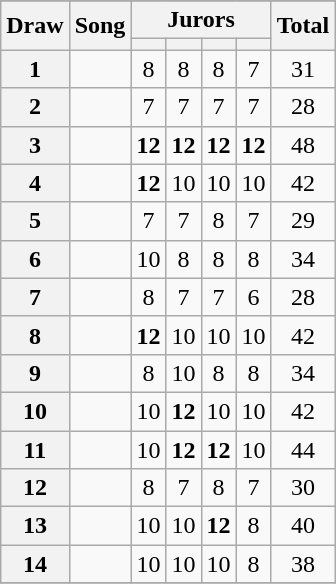<table class="wikitable plainrowheaders" style="text-align:center;">
<tr>
</tr>
<tr>
<th scope="col" rowspan="2">Draw</th>
<th scope="col" rowspan="2">Song</th>
<th scope="col" colspan="4">Jurors</th>
<th scope="col" rowspan="2">Total</th>
</tr>
<tr>
<th></th>
<th></th>
<th></th>
<th></th>
</tr>
<tr>
<th scope="row">1</th>
<td style="text-align:left;"></td>
<td>8</td>
<td>8</td>
<td>8</td>
<td>7</td>
<td>31</td>
</tr>
<tr>
<th scope="row">2</th>
<td style="text-align:left;"></td>
<td>7</td>
<td>7</td>
<td>7</td>
<td>7</td>
<td>28</td>
</tr>
<tr>
<th scope="row">3</th>
<td style="text-align:left;"></td>
<td><strong>12</strong></td>
<td><strong>12</strong></td>
<td><strong>12</strong></td>
<td><strong>12</strong></td>
<td>48</td>
</tr>
<tr>
<th scope="row">4</th>
<td style="text-align:left;"></td>
<td><strong>12</strong></td>
<td>10</td>
<td>10</td>
<td>10</td>
<td>42</td>
</tr>
<tr>
<th scope="row">5</th>
<td style="text-align:left;"></td>
<td>7</td>
<td>7</td>
<td>8</td>
<td>7</td>
<td>29</td>
</tr>
<tr>
<th scope="row">6</th>
<td style="text-align:left;"></td>
<td>10</td>
<td>8</td>
<td>8</td>
<td>8</td>
<td>34</td>
</tr>
<tr>
<th scope="row">7</th>
<td style="text-align:left;"></td>
<td>8</td>
<td>7</td>
<td>7</td>
<td>6</td>
<td>28</td>
</tr>
<tr>
<th scope="row">8</th>
<td style="text-align:left;"></td>
<td><strong>12</strong></td>
<td>10</td>
<td>10</td>
<td>10</td>
<td>42</td>
</tr>
<tr>
<th scope="row">9</th>
<td style="text-align:left;"></td>
<td>8</td>
<td>10</td>
<td>8</td>
<td>8</td>
<td>34</td>
</tr>
<tr>
<th scope="row">10</th>
<td style="text-align:left;"></td>
<td>10</td>
<td><strong>12</strong></td>
<td>10</td>
<td>10</td>
<td>42</td>
</tr>
<tr>
<th scope="row">11</th>
<td style="text-align:left;"></td>
<td>10</td>
<td><strong>12</strong></td>
<td><strong>12</strong></td>
<td>10</td>
<td>44</td>
</tr>
<tr>
<th scope="row">12</th>
<td style="text-align:left;"></td>
<td>8</td>
<td>7</td>
<td>8</td>
<td>7</td>
<td>30</td>
</tr>
<tr>
<th scope="row">13</th>
<td style="text-align:left;"></td>
<td>10</td>
<td>10</td>
<td><strong>12</strong></td>
<td>8</td>
<td>40</td>
</tr>
<tr>
<th scope="row">14</th>
<td style="text-align:left;"></td>
<td>10</td>
<td>10</td>
<td>10</td>
<td>8</td>
<td>38</td>
</tr>
<tr>
</tr>
</table>
